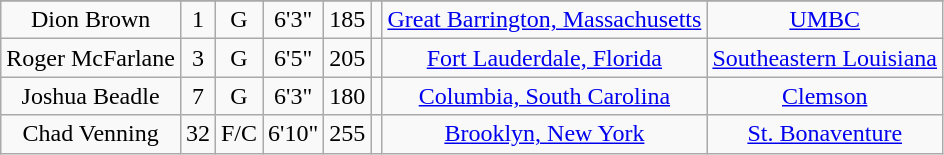<table class="wikitable sortable" style="text-align:center;">
<tr align=center>
</tr>
<tr>
<td>Dion Brown</td>
<td>1</td>
<td>G</td>
<td>6'3"</td>
<td>185</td>
<td></td>
<td><a href='#'>Great Barrington, Massachusetts</a></td>
<td><a href='#'>UMBC</a></td>
</tr>
<tr>
<td>Roger McFarlane</td>
<td>3</td>
<td>G</td>
<td>6'5"</td>
<td>205</td>
<td></td>
<td><a href='#'>Fort Lauderdale, Florida</a></td>
<td><a href='#'>Southeastern Louisiana</a></td>
</tr>
<tr>
<td>Joshua Beadle</td>
<td>7</td>
<td>G</td>
<td>6'3"</td>
<td>180</td>
<td></td>
<td><a href='#'>Columbia, South Carolina</a></td>
<td><a href='#'>Clemson</a></td>
</tr>
<tr>
<td>Chad Venning</td>
<td>32</td>
<td>F/C</td>
<td>6'10"</td>
<td>255</td>
<td></td>
<td><a href='#'>Brooklyn, New York</a></td>
<td><a href='#'>St. Bonaventure</a></td>
</tr>
</table>
